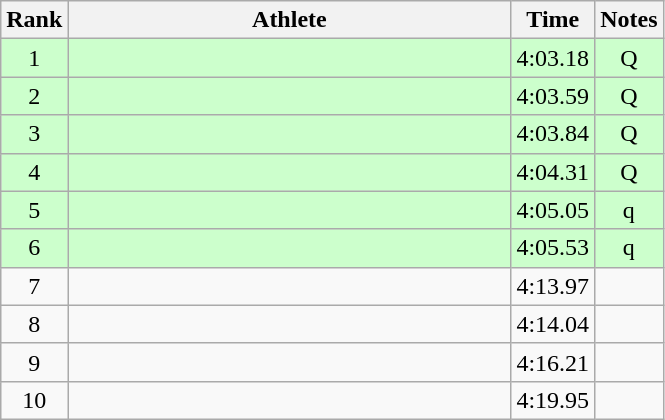<table class="wikitable" style="text-align:center">
<tr>
<th>Rank</th>
<th Style="width:18em">Athlete</th>
<th>Time</th>
<th>Notes</th>
</tr>
<tr style="background:#cfc">
<td>1</td>
<td style="text-align:left"></td>
<td>4:03.18</td>
<td>Q</td>
</tr>
<tr style="background:#cfc">
<td>2</td>
<td style="text-align:left"></td>
<td>4:03.59</td>
<td>Q</td>
</tr>
<tr style="background:#cfc">
<td>3</td>
<td style="text-align:left"></td>
<td>4:03.84</td>
<td>Q</td>
</tr>
<tr style="background:#cfc">
<td>4</td>
<td style="text-align:left"></td>
<td>4:04.31</td>
<td>Q</td>
</tr>
<tr style="background:#cfc">
<td>5</td>
<td style="text-align:left"></td>
<td>4:05.05</td>
<td>q</td>
</tr>
<tr style="background:#cfc">
<td>6</td>
<td style="text-align:left"></td>
<td>4:05.53</td>
<td>q</td>
</tr>
<tr>
<td>7</td>
<td style="text-align:left"></td>
<td>4:13.97</td>
<td></td>
</tr>
<tr>
<td>8</td>
<td style="text-align:left"></td>
<td>4:14.04</td>
<td></td>
</tr>
<tr>
<td>9</td>
<td style="text-align:left"></td>
<td>4:16.21</td>
<td></td>
</tr>
<tr>
<td>10</td>
<td style="text-align:left"></td>
<td>4:19.95</td>
<td></td>
</tr>
</table>
